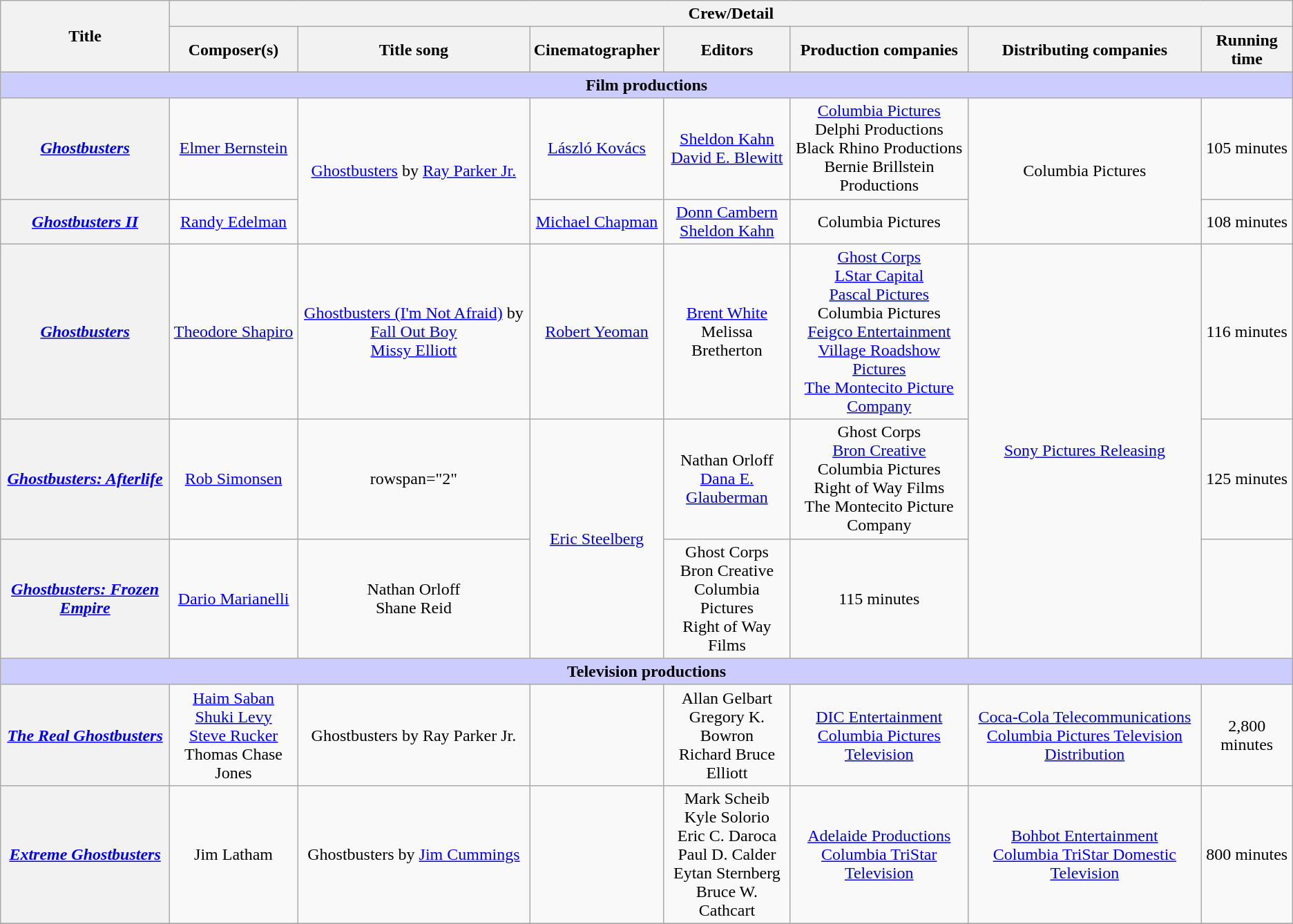<table class="wikitable sortable" style="text-align:center;">
<tr>
<th rowspan="2">Title</th>
<th colspan="8">Crew/Detail</th>
</tr>
<tr>
<th>Composer(s)</th>
<th>Title song</th>
<th>Cinematographer</th>
<th>Editors</th>
<th>Production companies</th>
<th>Distributing companies</th>
<th>Running time</th>
</tr>
<tr>
<th style="background-color:#ccccff;" colspan="10">Film productions</th>
</tr>
<tr>
<th><em><a href='#'>Ghostbusters</a></em></th>
<td><a href='#'>Elmer Bernstein</a></td>
<td rowspan="2"><a href='#'>Ghostbusters</a> by <a href='#'>Ray Parker Jr.</a></td>
<td><a href='#'>László Kovács</a></td>
<td><a href='#'>Sheldon Kahn</a><br><a href='#'>David E. Blewitt</a></td>
<td><a href='#'>Columbia Pictures</a><br>Delphi Productions<br>Black Rhino Productions<br>Bernie Brillstein Productions</td>
<td rowspan="2">Columbia Pictures</td>
<td>105 minutes</td>
</tr>
<tr>
<th><em><a href='#'>Ghostbusters II</a></em></th>
<td><a href='#'>Randy Edelman</a></td>
<td><a href='#'>Michael Chapman</a></td>
<td><a href='#'>Donn Cambern</a><br><a href='#'>Sheldon Kahn</a></td>
<td>Columbia Pictures</td>
<td>108 minutes</td>
</tr>
<tr>
<th><em><a href='#'>Ghostbusters</a></em></th>
<td><a href='#'>Theodore Shapiro</a></td>
<td><a href='#'>Ghostbusters (I'm Not Afraid)</a> by <a href='#'>Fall Out Boy</a><br><a href='#'>Missy Elliott</a></td>
<td><a href='#'>Robert Yeoman</a></td>
<td><a href='#'>Brent White</a><br>Melissa Bretherton</td>
<td><a href='#'>Ghost Corps</a><br><a href='#'>LStar Capital</a><br><a href='#'>Pascal Pictures</a><br>Columbia Pictures<br><a href='#'>Feigco Entertainment</a><br><a href='#'>Village Roadshow Pictures</a><br><a href='#'>The Montecito Picture Company</a></td>
<td rowspan="3"><a href='#'>Sony Pictures Releasing</a></td>
<td>116 minutes</td>
</tr>
<tr>
<th><em><a href='#'>Ghostbusters: Afterlife</a></em></th>
<td><a href='#'>Rob Simonsen</a></td>
<td>rowspan="2" </td>
<td rowspan="2"><a href='#'>Eric Steelberg</a></td>
<td>Nathan Orloff<br><a href='#'>Dana E. Glauberman</a></td>
<td>Ghost Corps<br><a href='#'>Bron Creative</a><br>Columbia Pictures<br>Right of Way Films<br>The Montecito Picture Company</td>
<td>125 minutes</td>
</tr>
<tr>
<th><em><a href='#'>Ghostbusters: Frozen Empire</a></em></th>
<td><a href='#'>Dario Marianelli</a></td>
<td>Nathan Orloff<br>Shane Reid</td>
<td>Ghost Corps<br>Bron Creative<br>Columbia Pictures<br>Right of Way Films</td>
<td>115 minutes</td>
</tr>
<tr>
<th style="background-color:#ccccff;" colspan="9">Television productions</th>
</tr>
<tr>
<th><em><a href='#'>The Real Ghostbusters</a></em></th>
<td><a href='#'>Haim Saban</a><br><a href='#'>Shuki Levy</a><br><a href='#'>Steve Rucker</a><br>Thomas Chase Jones</td>
<td>Ghostbusters by Ray Parker Jr.</td>
<td></td>
<td>Allan Gelbart<br>Gregory K. Bowron<br>Richard Bruce Elliott</td>
<td><a href='#'>DIC Entertainment</a><br><a href='#'>Columbia Pictures Television</a></td>
<td><a href='#'>Coca-Cola Telecommunications</a><br><a href='#'>Columbia Pictures Television Distribution</a></td>
<td>2,800 minutes <br></td>
</tr>
<tr>
<th><em><a href='#'>Extreme Ghostbusters</a></em></th>
<td>Jim Latham</td>
<td>Ghostbusters by <a href='#'>Jim Cummings</a></td>
<td></td>
<td>Mark Scheib<br>Kyle Solorio<br>Eric C. Daroca<br>Paul D. Calder<br>Eytan Sternberg<br>Bruce W. Cathcart</td>
<td><a href='#'>Adelaide Productions</a><br><a href='#'>Columbia TriStar Television</a></td>
<td><a href='#'>Bohbot Entertainment</a><br><a href='#'>Columbia TriStar Domestic Television</a></td>
<td>800 minutes <br></td>
</tr>
<tr>
</tr>
</table>
